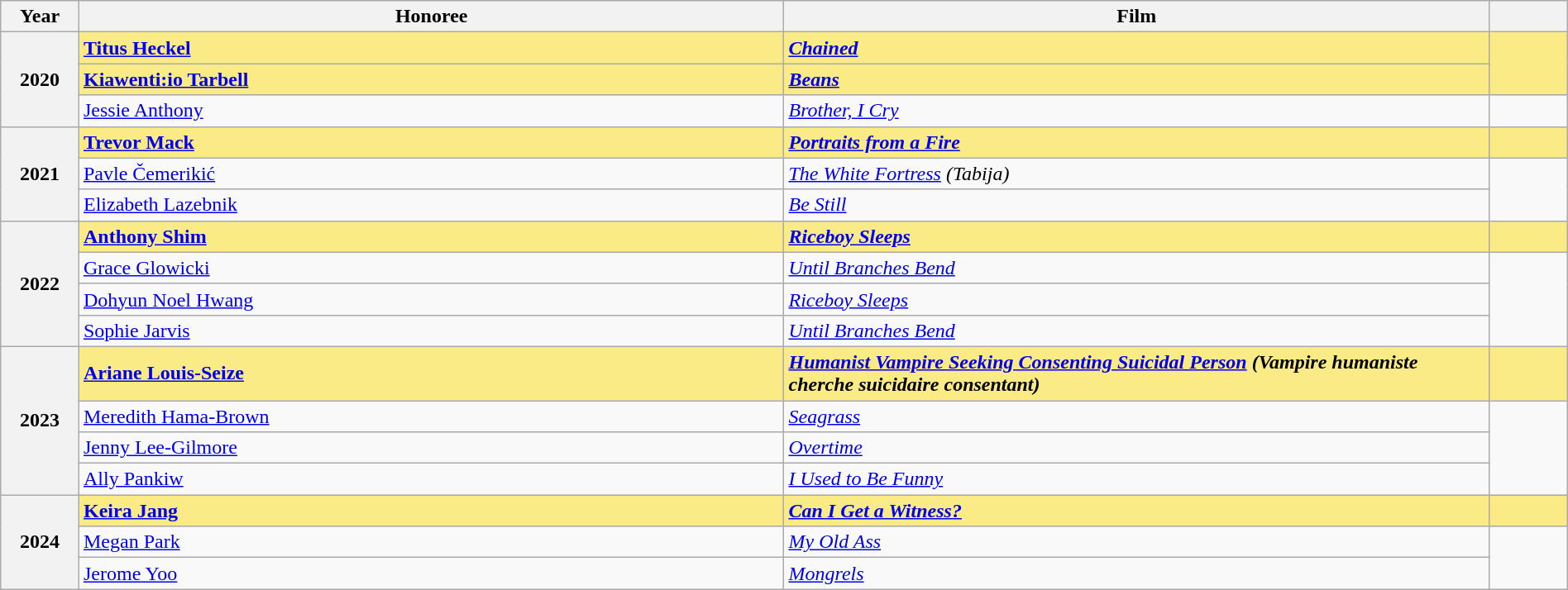<table class="wikitable" width="100%" cellpadding="5">
<tr>
<th width=5%>Year</th>
<th width=45%>Honoree</th>
<th width=45%>Film</th>
<th width=5%></th>
</tr>
<tr>
<th scope="row" rowspan=3>2020</th>
<td style="background:#FAEB86;"><strong><a href='#'>Titus Heckel</a></strong></td>
<td style="background:#FAEB86;"><strong><em><a href='#'>Chained</a></em></strong></td>
<td style="background:#FAEB86;" rowspan=2></td>
</tr>
<tr>
<td style="background:#FAEB86;"><strong><a href='#'>Kiawenti:io Tarbell</a></strong></td>
<td style="background:#FAEB86;"><strong><em><a href='#'>Beans</a></em></strong></td>
</tr>
<tr>
<td><a href='#'>Jessie Anthony</a></td>
<td><em><a href='#'>Brother, I Cry</a></em></td>
<td></td>
</tr>
<tr>
<th scope="row" rowspan=3>2021</th>
<td style="background:#FAEB86;"><strong><a href='#'>Trevor Mack</a></strong></td>
<td style="background:#FAEB86;"><strong><em><a href='#'>Portraits from a Fire</a></em></strong></td>
<td style="background:#FAEB86;"></td>
</tr>
<tr>
<td><a href='#'>Pavle Čemerikić</a></td>
<td><em><a href='#'>The White Fortress</a> (Tabija)</em></td>
<td rowspan=2></td>
</tr>
<tr>
<td><a href='#'>Elizabeth Lazebnik</a></td>
<td><em><a href='#'>Be Still</a></em></td>
</tr>
<tr>
<th scope="row" rowspan=4>2022</th>
<td style="background:#FAEB86;"><strong><a href='#'>Anthony Shim</a></strong></td>
<td style="background:#FAEB86;"><strong><em><a href='#'>Riceboy Sleeps</a></em></strong></td>
<td style="background:#FAEB86;"></td>
</tr>
<tr>
<td><a href='#'>Grace Glowicki</a></td>
<td><em><a href='#'>Until Branches Bend</a></em></td>
<td rowspan=3></td>
</tr>
<tr>
<td><a href='#'>Dohyun Noel Hwang</a></td>
<td><em><a href='#'>Riceboy Sleeps</a></em></td>
</tr>
<tr>
<td><a href='#'>Sophie Jarvis</a></td>
<td><em><a href='#'>Until Branches Bend</a></em></td>
</tr>
<tr>
<th scope="row" rowspan=4>2023</th>
<td style="background:#FAEB86;"><strong><a href='#'>Ariane Louis-Seize</a></strong></td>
<td style="background:#FAEB86;"><strong><em><a href='#'>Humanist Vampire Seeking Consenting Suicidal Person</a> (Vampire humaniste cherche suicidaire consentant)</em></strong></td>
<td style="background:#FAEB86;"></td>
</tr>
<tr>
<td><a href='#'>Meredith Hama-Brown</a></td>
<td><em><a href='#'>Seagrass</a></em></td>
<td rowspan=3></td>
</tr>
<tr>
<td><a href='#'>Jenny Lee-Gilmore</a></td>
<td><em><a href='#'>Overtime</a></em></td>
</tr>
<tr>
<td><a href='#'>Ally Pankiw</a></td>
<td><em><a href='#'>I Used to Be Funny</a></em></td>
</tr>
<tr>
<th scope="row" rowspan=3>2024</th>
<td style="background:#FAEB86;"><strong><a href='#'>Keira Jang</a></strong></td>
<td style="background:#FAEB86;"><strong><em><a href='#'>Can I Get a Witness?</a></em></strong></td>
<td style="background:#FAEB86;"></td>
</tr>
<tr>
<td><a href='#'>Megan Park</a></td>
<td><em><a href='#'>My Old Ass</a></em></td>
<td rowspan=2></td>
</tr>
<tr>
<td><a href='#'>Jerome Yoo</a></td>
<td><em><a href='#'>Mongrels</a></em></td>
</tr>
</table>
